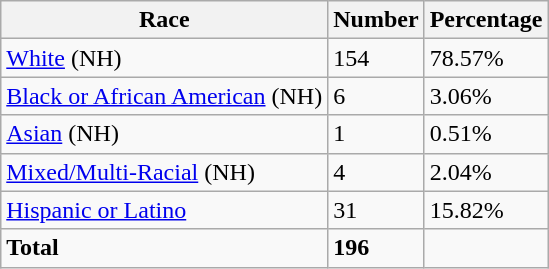<table class="wikitable">
<tr>
<th>Race</th>
<th>Number</th>
<th>Percentage</th>
</tr>
<tr>
<td><a href='#'>White</a> (NH)</td>
<td>154</td>
<td>78.57%</td>
</tr>
<tr>
<td><a href='#'>Black or African American</a> (NH)</td>
<td>6</td>
<td>3.06%</td>
</tr>
<tr>
<td><a href='#'>Asian</a> (NH)</td>
<td>1</td>
<td>0.51%</td>
</tr>
<tr>
<td><a href='#'>Mixed/Multi-Racial</a> (NH)</td>
<td>4</td>
<td>2.04%</td>
</tr>
<tr>
<td><a href='#'>Hispanic or Latino</a></td>
<td>31</td>
<td>15.82%</td>
</tr>
<tr>
<td><strong>Total</strong></td>
<td><strong>196</strong></td>
<td></td>
</tr>
</table>
